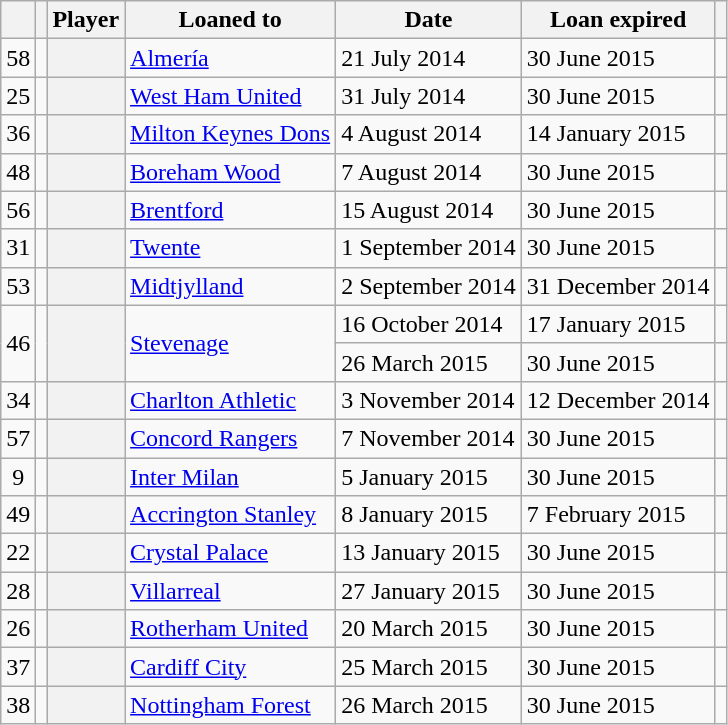<table class="wikitable plainrowheaders";>
<tr>
<th scope="col"></th>
<th scope="col"></th>
<th scope="col">Player</th>
<th scope="col">Loaned to</th>
<th scope="col">Date</th>
<th scope="col">Loan expired</th>
<th scope="col"></th>
</tr>
<tr>
<td style="text-align:center">58</td>
<td style="text-align:center"></td>
<th scope="row"></th>
<td> <a href='#'>Almería</a></td>
<td>21 July 2014</td>
<td>30 June 2015</td>
<td style="text-align:center"></td>
</tr>
<tr>
<td style="text-align:center">25</td>
<td style="text-align:center"></td>
<th scope="row"></th>
<td> <a href='#'>West Ham United</a></td>
<td>31 July 2014</td>
<td>30 June 2015</td>
<td style="text-align:center"></td>
</tr>
<tr>
<td style="text-align:center">36</td>
<td style="text-align:center"></td>
<th scope="row"></th>
<td> <a href='#'>Milton Keynes Dons</a></td>
<td>4 August 2014</td>
<td>14 January 2015</td>
<td style="text-align:center"></td>
</tr>
<tr>
<td style="text-align:center">48</td>
<td style="text-align:center"></td>
<th scope="row"></th>
<td> <a href='#'>Boreham Wood</a></td>
<td>7 August 2014</td>
<td>30 June 2015</td>
<td style="text-align:center"></td>
</tr>
<tr>
<td style="text-align:center">56</td>
<td style="text-align:center"></td>
<th scope="row"></th>
<td> <a href='#'>Brentford</a></td>
<td>15 August 2014</td>
<td>30 June 2015</td>
<td style="text-align:center"></td>
</tr>
<tr>
<td style="text-align:center">31</td>
<td style="text-align:center"></td>
<th scope="row"></th>
<td> <a href='#'>Twente</a></td>
<td>1 September 2014</td>
<td>30 June 2015</td>
<td style="text-align:center"></td>
</tr>
<tr>
<td style="text-align:center">53</td>
<td style="text-align:center"></td>
<th scope="row"></th>
<td> <a href='#'>Midtjylland</a></td>
<td>2 September 2014</td>
<td>31 December 2014</td>
<td style="text-align:center"></td>
</tr>
<tr>
<td style="text-align:center" rowspan="2">46</td>
<td style="text-align:center" rowspan="2"></td>
<th scope="row" rowspan="2"></th>
<td rowspan="2"> <a href='#'>Stevenage</a></td>
<td>16 October 2014</td>
<td>17 January 2015</td>
<td style="text-align:center"></td>
</tr>
<tr>
<td>26 March 2015</td>
<td>30 June 2015</td>
<td style="text-align:center"></td>
</tr>
<tr>
<td style="text-align:center">34</td>
<td style="text-align:center"></td>
<th scope="row"></th>
<td> <a href='#'>Charlton Athletic</a></td>
<td>3 November 2014</td>
<td>12 December 2014</td>
<td style="text-align:center"></td>
</tr>
<tr>
<td style="text-align:center">57</td>
<td style="text-align:center"></td>
<th scope="row"></th>
<td> <a href='#'>Concord Rangers</a></td>
<td>7 November 2014</td>
<td>30 June 2015</td>
<td style="text-align:center"></td>
</tr>
<tr>
<td style="text-align:center">9</td>
<td style="text-align:center"></td>
<th scope="row"></th>
<td> <a href='#'>Inter Milan</a></td>
<td>5 January 2015</td>
<td>30 June 2015</td>
<td style="text-align:center"></td>
</tr>
<tr>
<td style="text-align:center">49</td>
<td style="text-align:center"></td>
<th scope="row"></th>
<td> <a href='#'>Accrington Stanley</a></td>
<td>8 January 2015</td>
<td>7 February 2015</td>
<td style="text-align:center"></td>
</tr>
<tr>
<td style="text-align:center">22</td>
<td style="text-align:center"></td>
<th scope="row"></th>
<td> <a href='#'>Crystal Palace</a></td>
<td>13 January 2015</td>
<td>30 June 2015</td>
<td style="text-align:center"></td>
</tr>
<tr>
<td style="text-align:center">28</td>
<td style="text-align:center"></td>
<th scope="row"></th>
<td> <a href='#'>Villarreal</a></td>
<td>27 January 2015</td>
<td>30 June 2015</td>
<td style="text-align:center"></td>
</tr>
<tr>
<td style="text-align:center">26</td>
<td style="text-align:center"></td>
<th scope="row"></th>
<td> <a href='#'>Rotherham United</a></td>
<td>20 March 2015</td>
<td>30 June 2015</td>
<td style="text-align:center"></td>
</tr>
<tr>
<td style="text-align:center">37</td>
<td style="text-align:center"></td>
<th scope="row"></th>
<td> <a href='#'>Cardiff City</a></td>
<td>25 March 2015</td>
<td>30 June 2015</td>
<td style="text-align:center"></td>
</tr>
<tr>
<td style="text-align:center">38</td>
<td style="text-align:center"></td>
<th scope="row"></th>
<td> <a href='#'>Nottingham Forest</a></td>
<td>26 March 2015</td>
<td>30 June 2015</td>
<td style="text-align:center"></td>
</tr>
</table>
